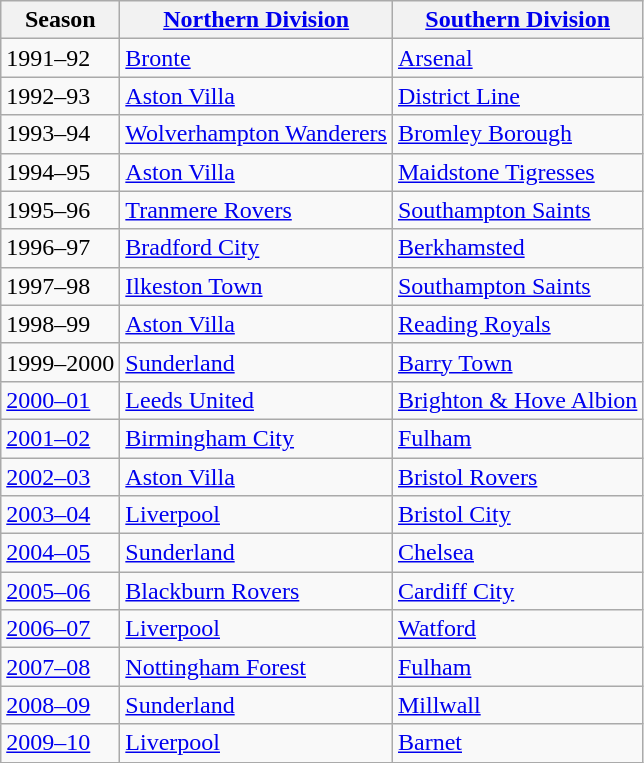<table class="wikitable">
<tr>
<th>Season</th>
<th><a href='#'>Northern Division</a></th>
<th><a href='#'>Southern Division</a></th>
</tr>
<tr>
<td>1991–92</td>
<td><a href='#'>Bronte</a></td>
<td><a href='#'>Arsenal</a></td>
</tr>
<tr>
<td>1992–93</td>
<td><a href='#'>Aston Villa</a></td>
<td><a href='#'>District Line</a></td>
</tr>
<tr>
<td>1993–94</td>
<td><a href='#'>Wolverhampton Wanderers</a></td>
<td><a href='#'>Bromley Borough</a></td>
</tr>
<tr>
<td>1994–95</td>
<td><a href='#'>Aston Villa</a></td>
<td><a href='#'>Maidstone Tigresses</a></td>
</tr>
<tr>
<td>1995–96</td>
<td><a href='#'>Tranmere Rovers</a></td>
<td><a href='#'>Southampton Saints</a></td>
</tr>
<tr>
<td>1996–97</td>
<td><a href='#'>Bradford City</a></td>
<td><a href='#'>Berkhamsted</a></td>
</tr>
<tr>
<td>1997–98</td>
<td><a href='#'>Ilkeston Town</a></td>
<td><a href='#'>Southampton Saints</a></td>
</tr>
<tr>
<td>1998–99</td>
<td><a href='#'>Aston Villa</a></td>
<td><a href='#'>Reading Royals</a></td>
</tr>
<tr>
<td>1999–2000</td>
<td><a href='#'>Sunderland</a></td>
<td><a href='#'>Barry Town</a></td>
</tr>
<tr>
<td><a href='#'>2000–01</a></td>
<td><a href='#'>Leeds United</a></td>
<td><a href='#'>Brighton & Hove Albion</a></td>
</tr>
<tr>
<td><a href='#'>2001–02</a></td>
<td><a href='#'>Birmingham City</a></td>
<td><a href='#'>Fulham</a></td>
</tr>
<tr>
<td><a href='#'>2002–03</a></td>
<td><a href='#'>Aston Villa</a></td>
<td><a href='#'>Bristol Rovers</a></td>
</tr>
<tr>
<td><a href='#'>2003–04</a></td>
<td><a href='#'>Liverpool</a></td>
<td><a href='#'>Bristol City</a></td>
</tr>
<tr>
<td><a href='#'>2004–05</a></td>
<td><a href='#'>Sunderland</a></td>
<td><a href='#'>Chelsea</a></td>
</tr>
<tr>
<td><a href='#'>2005–06</a></td>
<td><a href='#'>Blackburn Rovers</a></td>
<td><a href='#'>Cardiff City</a></td>
</tr>
<tr>
<td><a href='#'>2006–07</a></td>
<td><a href='#'>Liverpool</a></td>
<td><a href='#'>Watford</a></td>
</tr>
<tr>
<td><a href='#'>2007–08</a></td>
<td><a href='#'>Nottingham Forest</a></td>
<td><a href='#'>Fulham</a></td>
</tr>
<tr>
<td><a href='#'>2008–09</a></td>
<td><a href='#'>Sunderland</a></td>
<td><a href='#'>Millwall</a></td>
</tr>
<tr>
<td><a href='#'>2009–10</a></td>
<td><a href='#'>Liverpool</a></td>
<td><a href='#'>Barnet</a></td>
</tr>
</table>
